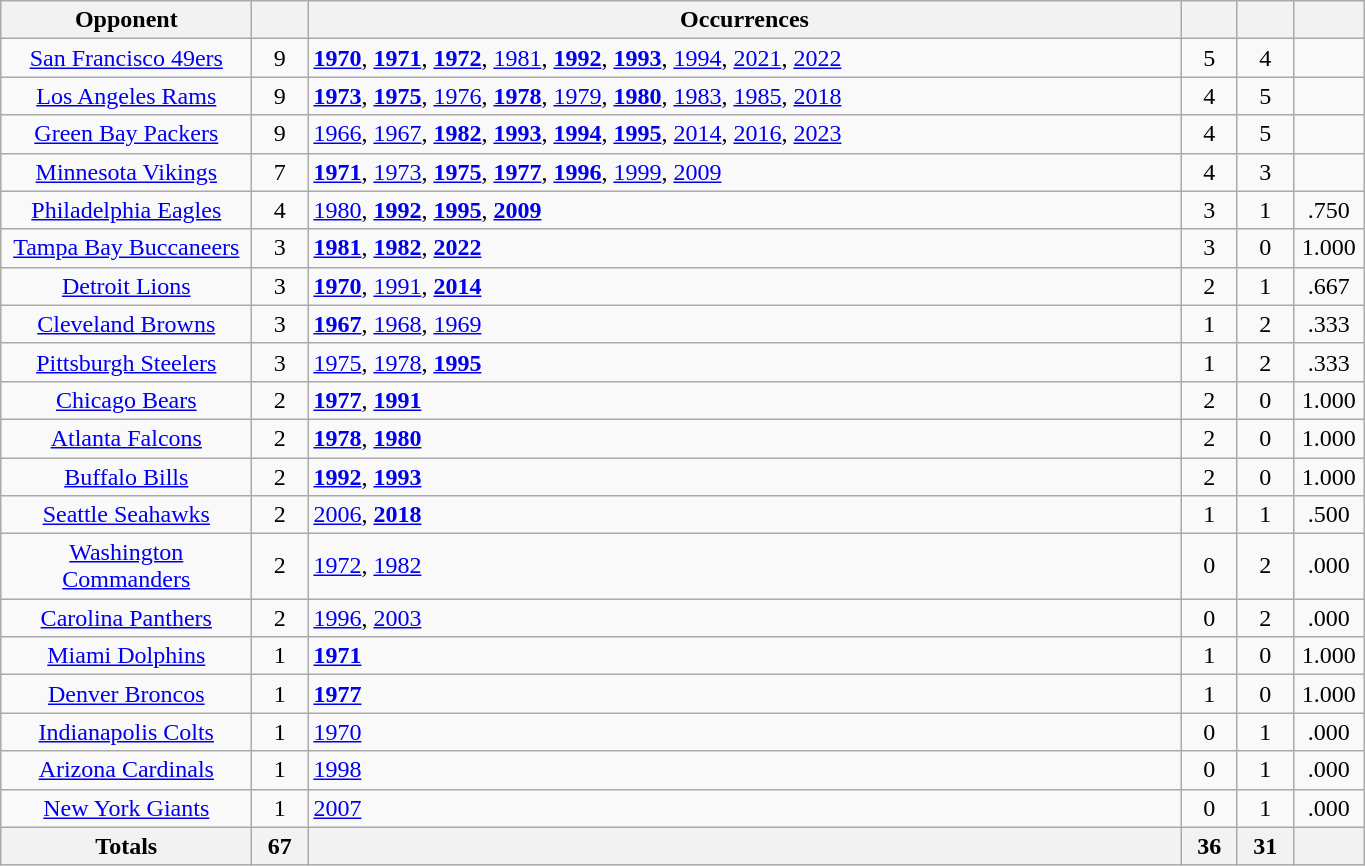<table class="wikitable sortable" style="text-align: center; width: 72%;">
<tr>
<th width="160">Opponent</th>
<th width="30"></th>
<th>Occurrences</th>
<th width="30"></th>
<th width="30"></th>
<th width="40"></th>
</tr>
<tr>
<td><a href='#'>San Francisco 49ers</a></td>
<td>9</td>
<td style="text-align:left"><strong><a href='#'>1970</a></strong>, <strong><a href='#'>1971</a></strong>, <strong><a href='#'>1972</a></strong>, <a href='#'>1981</a>, <strong><a href='#'>1992</a></strong>, <strong><a href='#'>1993</a></strong>, <a href='#'>1994</a>, <a href='#'>2021</a>, <a href='#'>2022</a></td>
<td>5</td>
<td>4</td>
<td></td>
</tr>
<tr>
<td><a href='#'>Los Angeles Rams</a></td>
<td>9</td>
<td align=left><strong><a href='#'>1973</a></strong>, <strong><a href='#'>1975</a></strong>, <a href='#'>1976</a>, <strong><a href='#'>1978</a></strong>, <a href='#'>1979</a>, <strong><a href='#'>1980</a></strong>, <a href='#'>1983</a>, <a href='#'>1985</a>, <a href='#'>2018</a></td>
<td>4</td>
<td>5</td>
<td></td>
</tr>
<tr>
<td><a href='#'>Green Bay Packers</a></td>
<td>9</td>
<td align=left><a href='#'>1966</a>, <a href='#'>1967</a>, <strong><a href='#'>1982</a></strong>, <strong><a href='#'>1993</a></strong>, <strong><a href='#'>1994</a></strong>, <strong><a href='#'>1995</a></strong>, <a href='#'>2014</a>, <a href='#'>2016</a>, <a href='#'>2023</a></td>
<td>4</td>
<td>5</td>
<td></td>
</tr>
<tr>
<td><a href='#'>Minnesota Vikings</a></td>
<td>7</td>
<td align=left><strong><a href='#'>1971</a></strong>, <a href='#'>1973</a>, <strong><a href='#'>1975</a></strong>, <strong><a href='#'>1977</a></strong>, <strong><a href='#'>1996</a></strong>, <a href='#'>1999</a>, <a href='#'>2009</a></td>
<td>4</td>
<td>3</td>
<td></td>
</tr>
<tr>
<td><a href='#'>Philadelphia Eagles</a></td>
<td>4</td>
<td align=left><a href='#'>1980</a>, <strong><a href='#'>1992</a></strong>, <strong><a href='#'>1995</a></strong>, <strong><a href='#'>2009</a></strong></td>
<td>3</td>
<td>1</td>
<td>.750</td>
</tr>
<tr>
<td><a href='#'>Tampa Bay Buccaneers</a></td>
<td>3</td>
<td align=left><strong><a href='#'>1981</a></strong>, <strong><a href='#'>1982</a></strong>, <strong><a href='#'>2022</a></strong></td>
<td>3</td>
<td>0</td>
<td>1.000</td>
</tr>
<tr>
<td><a href='#'>Detroit Lions</a></td>
<td>3</td>
<td align=left><strong><a href='#'>1970</a></strong>, <a href='#'>1991</a>, <strong><a href='#'>2014</a></strong></td>
<td>2</td>
<td>1</td>
<td>.667</td>
</tr>
<tr>
<td><a href='#'>Cleveland Browns</a></td>
<td>3</td>
<td align=left><strong><a href='#'>1967</a></strong>, <a href='#'>1968</a>, <a href='#'>1969</a></td>
<td>1</td>
<td>2</td>
<td>.333</td>
</tr>
<tr>
<td><a href='#'>Pittsburgh Steelers</a></td>
<td>3</td>
<td align=left><a href='#'>1975</a>, <a href='#'>1978</a>, <strong><a href='#'>1995</a></strong></td>
<td>1</td>
<td>2</td>
<td>.333</td>
</tr>
<tr>
<td><a href='#'>Chicago Bears</a></td>
<td>2</td>
<td align=left><strong><a href='#'>1977</a></strong>, <strong><a href='#'>1991</a></strong></td>
<td>2</td>
<td>0</td>
<td>1.000</td>
</tr>
<tr>
<td><a href='#'>Atlanta Falcons</a></td>
<td>2</td>
<td align=left><strong><a href='#'>1978</a></strong>, <strong><a href='#'>1980</a></strong></td>
<td>2</td>
<td>0</td>
<td>1.000</td>
</tr>
<tr>
<td><a href='#'>Buffalo Bills</a></td>
<td>2</td>
<td align=left><strong><a href='#'>1992</a></strong>, <strong><a href='#'>1993</a></strong></td>
<td>2</td>
<td>0</td>
<td>1.000</td>
</tr>
<tr>
<td><a href='#'>Seattle Seahawks</a></td>
<td>2</td>
<td align=left><a href='#'>2006</a>, <strong><a href='#'>2018</a></strong></td>
<td>1</td>
<td>1</td>
<td>.500</td>
</tr>
<tr>
<td><a href='#'>Washington Commanders</a></td>
<td>2</td>
<td align=left><a href='#'>1972</a>, <a href='#'>1982</a></td>
<td>0</td>
<td>2</td>
<td>.000</td>
</tr>
<tr>
<td><a href='#'>Carolina Panthers</a></td>
<td>2</td>
<td align=left><a href='#'>1996</a>, <a href='#'>2003</a></td>
<td>0</td>
<td>2</td>
<td>.000</td>
</tr>
<tr>
<td><a href='#'>Miami Dolphins</a></td>
<td>1</td>
<td align=left><strong><a href='#'>1971</a></strong></td>
<td>1</td>
<td>0</td>
<td>1.000</td>
</tr>
<tr>
<td><a href='#'>Denver Broncos</a></td>
<td>1</td>
<td align=left><strong><a href='#'>1977</a></strong></td>
<td>1</td>
<td>0</td>
<td>1.000</td>
</tr>
<tr>
<td><a href='#'>Indianapolis Colts</a></td>
<td>1</td>
<td align=left><a href='#'>1970</a></td>
<td>0</td>
<td>1</td>
<td>.000</td>
</tr>
<tr>
<td><a href='#'>Arizona Cardinals</a></td>
<td>1</td>
<td align=left><a href='#'>1998</a></td>
<td>0</td>
<td>1</td>
<td>.000</td>
</tr>
<tr>
<td><a href='#'>New York Giants</a></td>
<td>1</td>
<td align=left><a href='#'>2007</a></td>
<td>0</td>
<td>1</td>
<td>.000</td>
</tr>
<tr>
<th>Totals</th>
<th>67</th>
<th></th>
<th>36</th>
<th>31</th>
<th></th>
</tr>
</table>
